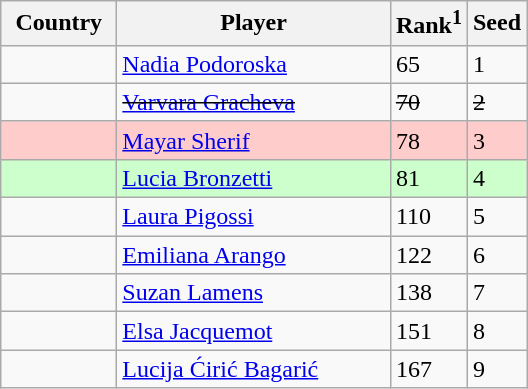<table class="sortable wikitable">
<tr>
<th width="70">Country</th>
<th width="175">Player</th>
<th>Rank<sup>1</sup></th>
<th>Seed</th>
</tr>
<tr>
<td></td>
<td><a href='#'>Nadia Podoroska</a></td>
<td>65</td>
<td>1</td>
</tr>
<tr>
<td><s></s></td>
<td><s><a href='#'>Varvara Gracheva</a></s></td>
<td><s>70</s></td>
<td><s>2</s></td>
</tr>
<tr style="background:#fcc;">
<td></td>
<td><a href='#'>Mayar Sherif</a></td>
<td>78</td>
<td>3</td>
</tr>
<tr style="background:#cfc;">
<td></td>
<td><a href='#'>Lucia Bronzetti</a></td>
<td>81</td>
<td>4</td>
</tr>
<tr>
<td></td>
<td><a href='#'>Laura Pigossi</a></td>
<td>110</td>
<td>5</td>
</tr>
<tr>
<td></td>
<td><a href='#'>Emiliana Arango</a></td>
<td>122</td>
<td>6</td>
</tr>
<tr>
<td></td>
<td><a href='#'>Suzan Lamens</a></td>
<td>138</td>
<td>7</td>
</tr>
<tr>
<td></td>
<td><a href='#'>Elsa Jacquemot</a></td>
<td>151</td>
<td>8</td>
</tr>
<tr>
<td></td>
<td><a href='#'>Lucija Ćirić Bagarić</a></td>
<td>167</td>
<td>9</td>
</tr>
</table>
